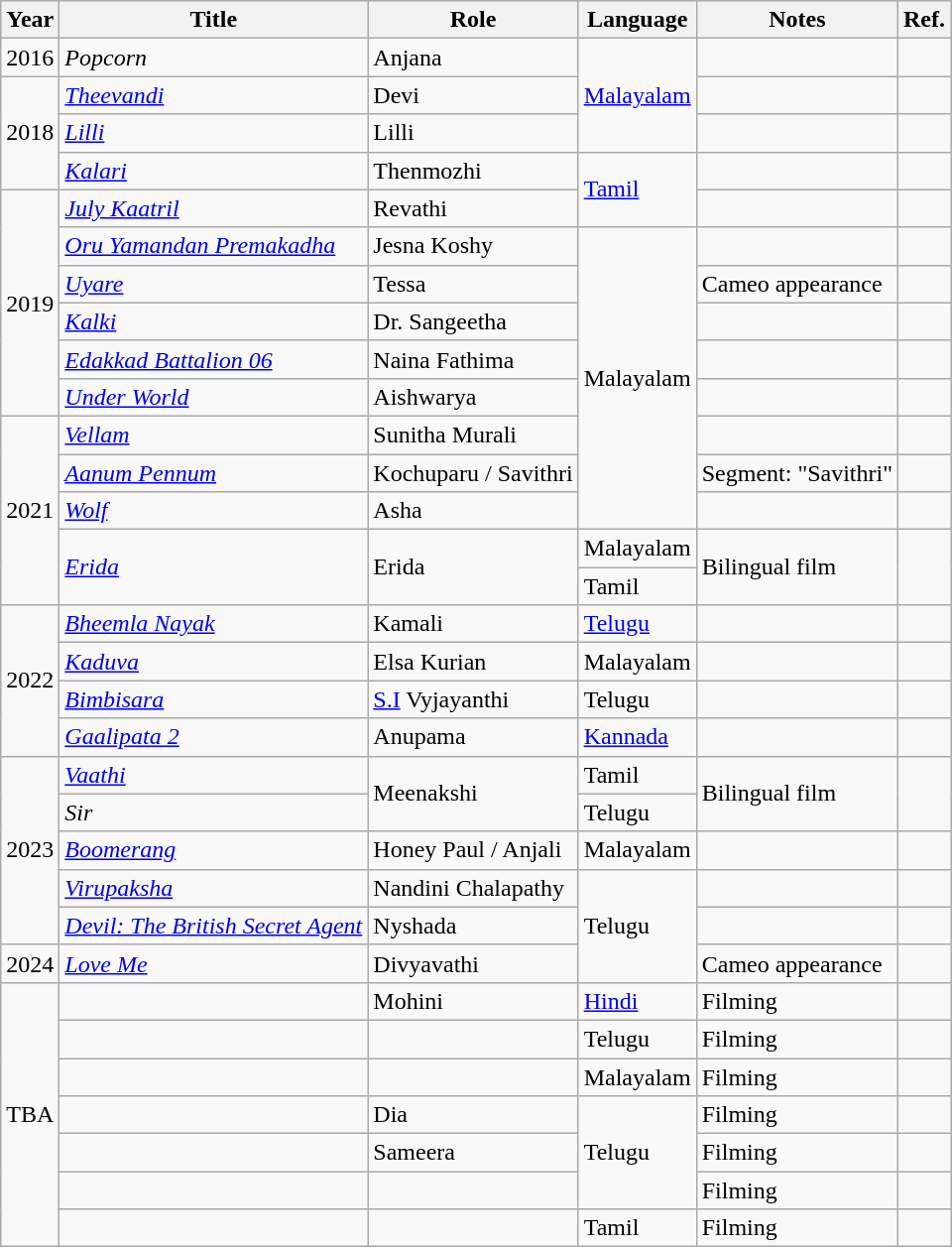<table class="wikitable sortable">
<tr>
<th>Year</th>
<th>Title</th>
<th>Role</th>
<th>Language</th>
<th class="unsortable">Notes</th>
<th class="unsortable">Ref.</th>
</tr>
<tr>
<td>2016</td>
<td><em>Popcorn</em></td>
<td>Anjana</td>
<td rowspan="3"><a href='#'>Malayalam</a></td>
<td></td>
<td></td>
</tr>
<tr>
<td rowspan="3">2018</td>
<td><em><a href='#'>Theevandi</a></em></td>
<td>Devi</td>
<td></td>
<td></td>
</tr>
<tr>
<td><em><a href='#'>Lilli</a></em></td>
<td>Lilli</td>
<td></td>
<td></td>
</tr>
<tr>
<td><em><a href='#'>Kalari</a></em></td>
<td>Thenmozhi</td>
<td rowspan="2"><a href='#'>Tamil</a></td>
<td></td>
<td></td>
</tr>
<tr>
<td rowspan="6">2019</td>
<td><em><a href='#'>July Kaatril</a></em></td>
<td>Revathi</td>
<td></td>
<td></td>
</tr>
<tr>
<td><em><a href='#'>Oru Yamandan Premakadha</a></em></td>
<td>Jesna Koshy</td>
<td rowspan="8">Malayalam</td>
<td></td>
<td></td>
</tr>
<tr>
<td><em><a href='#'>Uyare</a></em></td>
<td>Tessa</td>
<td>Cameo appearance</td>
<td></td>
</tr>
<tr>
<td><em><a href='#'>Kalki</a></em></td>
<td>Dr. Sangeetha</td>
<td></td>
<td></td>
</tr>
<tr>
<td><em><a href='#'>Edakkad Battalion 06</a></em></td>
<td>Naina Fathima</td>
<td></td>
<td></td>
</tr>
<tr>
<td><em><a href='#'>Under World</a></em></td>
<td>Aishwarya</td>
<td></td>
<td></td>
</tr>
<tr>
<td rowspan="5">2021</td>
<td><em><a href='#'>Vellam</a></em></td>
<td>Sunitha Murali</td>
<td></td>
<td></td>
</tr>
<tr>
<td><em><a href='#'>Aanum Pennum</a></em></td>
<td>Kochuparu / Savithri</td>
<td>Segment: "Savithri"</td>
<td></td>
</tr>
<tr>
<td><em><a href='#'>Wolf</a></em></td>
<td>Asha</td>
<td></td>
<td></td>
</tr>
<tr>
<td rowspan="2"><em><a href='#'>Erida</a></em></td>
<td rowspan="2">Erida</td>
<td>Malayalam</td>
<td rowspan="2">Bilingual film</td>
<td rowspan="2"></td>
</tr>
<tr>
<td>Tamil</td>
</tr>
<tr>
<td rowspan="4">2022</td>
<td><em><a href='#'>Bheemla Nayak</a></em></td>
<td>Kamali</td>
<td><a href='#'>Telugu</a></td>
<td></td>
<td></td>
</tr>
<tr>
<td><em><a href='#'>Kaduva</a></em></td>
<td>Elsa Kurian</td>
<td>Malayalam</td>
<td></td>
<td></td>
</tr>
<tr>
<td><em><a href='#'>Bimbisara</a></em></td>
<td><a href='#'>S.I</a> Vyjayanthi</td>
<td>Telugu</td>
<td></td>
<td></td>
</tr>
<tr>
<td><em><a href='#'>Gaalipata 2</a></em></td>
<td>Anupama</td>
<td><a href='#'>Kannada</a></td>
<td></td>
<td></td>
</tr>
<tr>
<td rowspan="5">2023</td>
<td><em><a href='#'>Vaathi</a></em></td>
<td rowspan="2">Meenakshi</td>
<td>Tamil</td>
<td rowspan="2">Bilingual film</td>
<td rowspan="2"></td>
</tr>
<tr>
<td><em>Sir</em></td>
<td>Telugu</td>
</tr>
<tr>
<td><em><a href='#'>Boomerang</a></em></td>
<td>Honey Paul /  Anjali</td>
<td>Malayalam</td>
<td></td>
<td></td>
</tr>
<tr>
<td><em><a href='#'>Virupaksha</a></em></td>
<td>Nandini Chalapathy</td>
<td rowspan="3">Telugu</td>
<td></td>
<td></td>
</tr>
<tr>
<td><em><a href='#'>Devil: The British Secret Agent</a></em></td>
<td>Nyshada</td>
<td></td>
<td></td>
</tr>
<tr>
<td>2024</td>
<td><em><a href='#'>Love Me</a></em></td>
<td>Divyavathi</td>
<td>Cameo appearance</td>
<td></td>
</tr>
<tr>
<td rowspan="7">TBA</td>
<td></td>
<td>Mohini</td>
<td><a href='#'>Hindi</a></td>
<td>Filming</td>
<td></td>
</tr>
<tr>
<td></td>
<td></td>
<td>Telugu</td>
<td>Filming</td>
<td></td>
</tr>
<tr>
<td></td>
<td></td>
<td>Malayalam</td>
<td>Filming</td>
<td></td>
</tr>
<tr>
<td></td>
<td>Dia</td>
<td rowspan="3">Telugu</td>
<td>Filming</td>
<td></td>
</tr>
<tr>
<td></td>
<td>Sameera</td>
<td>Filming</td>
<td></td>
</tr>
<tr>
<td></td>
<td></td>
<td>Filming</td>
<td></td>
</tr>
<tr>
<td></td>
<td></td>
<td>Tamil</td>
<td>Filming</td>
<td></td>
</tr>
</table>
